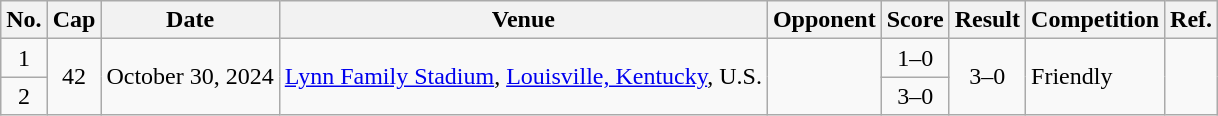<table class="wikitable">
<tr>
<th>No.</th>
<th>Cap</th>
<th>Date</th>
<th>Venue</th>
<th>Opponent</th>
<th>Score</th>
<th>Result</th>
<th>Competition</th>
<th>Ref.</th>
</tr>
<tr>
<td align=center>1</td>
<td rowspan="2" align="center">42</td>
<td rowspan="2">October 30, 2024</td>
<td rowspan="2"><a href='#'>Lynn Family Stadium</a>, <a href='#'>Louisville, Kentucky</a>, U.S.</td>
<td rowspan="2"></td>
<td align=center>1–0</td>
<td align=center rowspan=2>3–0</td>
<td rowspan="2">Friendly</td>
<td rowspan="2"></td>
</tr>
<tr>
<td align=center>2</td>
<td align=center>3–0</td>
</tr>
</table>
